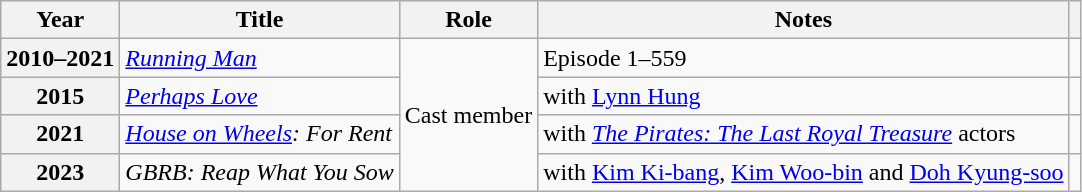<table class="wikitable plainrowheaders sortable">
<tr>
<th scope="col">Year</th>
<th scope="col">Title</th>
<th scope="col">Role</th>
<th scope="col">Notes</th>
<th scope="col" class="unsortable"></th>
</tr>
<tr>
<th scope="row">2010–2021</th>
<td><em><a href='#'>Running Man</a></em></td>
<td rowspan="4">Cast member</td>
<td>Episode 1–559</td>
<td style="text-align:center"></td>
</tr>
<tr>
<th scope="row">2015</th>
<td><em><a href='#'>Perhaps Love</a></em></td>
<td>with <a href='#'>Lynn Hung</a></td>
<td style="text-align:center"></td>
</tr>
<tr>
<th scope="row">2021</th>
<td><em><a href='#'>House on Wheels</a>: For Rent</em></td>
<td>with <em><a href='#'>The Pirates: The Last Royal Treasure</a></em> actors</td>
<td style="text-align:center"></td>
</tr>
<tr>
<th scope="row">2023</th>
<td><em>GBRB: Reap What You Sow</em></td>
<td>with <a href='#'>Kim Ki-bang</a>, <a href='#'>Kim Woo-bin</a> and <a href='#'>Doh Kyung-soo</a></td>
<td style="text-align:center"></td>
</tr>
</table>
